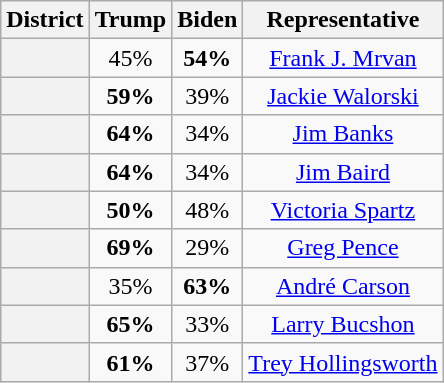<table class=wikitable>
<tr>
<th>District</th>
<th>Trump</th>
<th>Biden</th>
<th>Representative</th>
</tr>
<tr align=center>
<th></th>
<td>45%</td>
<td><strong>54%</strong></td>
<td><a href='#'>Frank J. Mrvan</a></td>
</tr>
<tr align=center>
<th></th>
<td><strong>59%</strong></td>
<td>39%</td>
<td><a href='#'>Jackie Walorski</a></td>
</tr>
<tr align=center>
<th></th>
<td><strong>64%</strong></td>
<td>34%</td>
<td><a href='#'>Jim Banks</a></td>
</tr>
<tr align=center>
<th></th>
<td><strong>64%</strong></td>
<td>34%</td>
<td><a href='#'>Jim Baird</a></td>
</tr>
<tr align=center>
<th></th>
<td><strong>50%</strong></td>
<td>48%</td>
<td><a href='#'>Victoria Spartz</a></td>
</tr>
<tr align=center>
<th></th>
<td><strong>69%</strong></td>
<td>29%</td>
<td><a href='#'>Greg Pence</a></td>
</tr>
<tr align=center>
<th></th>
<td>35%</td>
<td><strong>63%</strong></td>
<td><a href='#'>André Carson</a></td>
</tr>
<tr align=center>
<th></th>
<td><strong>65%</strong></td>
<td>33%</td>
<td><a href='#'>Larry Bucshon</a></td>
</tr>
<tr align=center>
<th></th>
<td><strong>61%</strong></td>
<td>37%</td>
<td><a href='#'>Trey Hollingsworth</a></td>
</tr>
</table>
